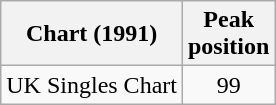<table class="wikitable sortable">
<tr>
<th>Chart (1991)</th>
<th>Peak<br>position</th>
</tr>
<tr>
<td align="left">UK Singles Chart</td>
<td style="text-align:center;">99</td>
</tr>
</table>
